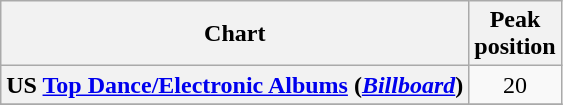<table class="wikitable sortable plainrowheaders" style="text-align:center;" border="1">
<tr>
<th scope="col">Chart</th>
<th scope="col">Peak<br>position</th>
</tr>
<tr>
<th scope="row">US <a href='#'>Top Dance/Electronic Albums</a> (<em><a href='#'>Billboard</a></em>)</th>
<td>20</td>
</tr>
<tr>
</tr>
</table>
